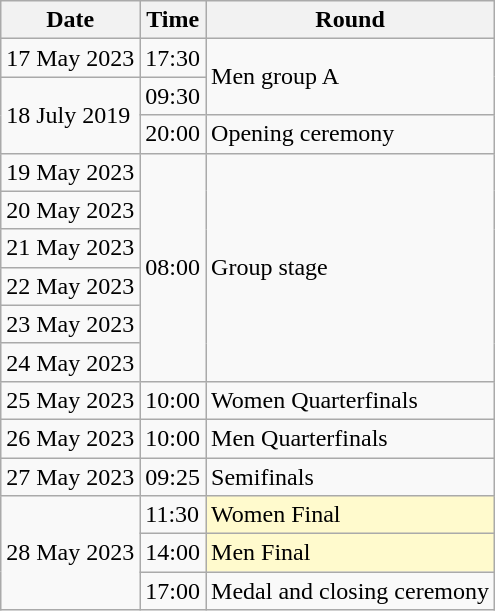<table class="wikitable">
<tr>
<th>Date</th>
<th>Time</th>
<th>Round</th>
</tr>
<tr>
<td>17 May 2023</td>
<td>17:30</td>
<td rowspan=2>Men group A</td>
</tr>
<tr>
<td rowspan=2>18 July 2019</td>
<td>09:30</td>
</tr>
<tr>
<td>20:00</td>
<td>Opening ceremony</td>
</tr>
<tr>
<td>19 May 2023</td>
<td rowspan=6>08:00</td>
<td rowspan=6>Group stage</td>
</tr>
<tr>
<td>20 May 2023</td>
</tr>
<tr>
<td>21 May 2023</td>
</tr>
<tr>
<td>22 May 2023</td>
</tr>
<tr>
<td>23 May 2023</td>
</tr>
<tr>
<td>24 May 2023</td>
</tr>
<tr>
<td>25 May 2023</td>
<td>10:00</td>
<td>Women Quarterfinals</td>
</tr>
<tr>
<td>26 May 2023</td>
<td>10:00</td>
<td>Men Quarterfinals</td>
</tr>
<tr>
<td>27 May 2023</td>
<td>09:25</td>
<td>Semifinals</td>
</tr>
<tr>
<td rowspan=3>28 May 2023</td>
<td>11:30</td>
<td style="background:lemonchiffon">Women Final</td>
</tr>
<tr>
<td>14:00</td>
<td style="background:lemonchiffon">Men Final</td>
</tr>
<tr>
<td>17:00</td>
<td>Medal and closing ceremony</td>
</tr>
</table>
